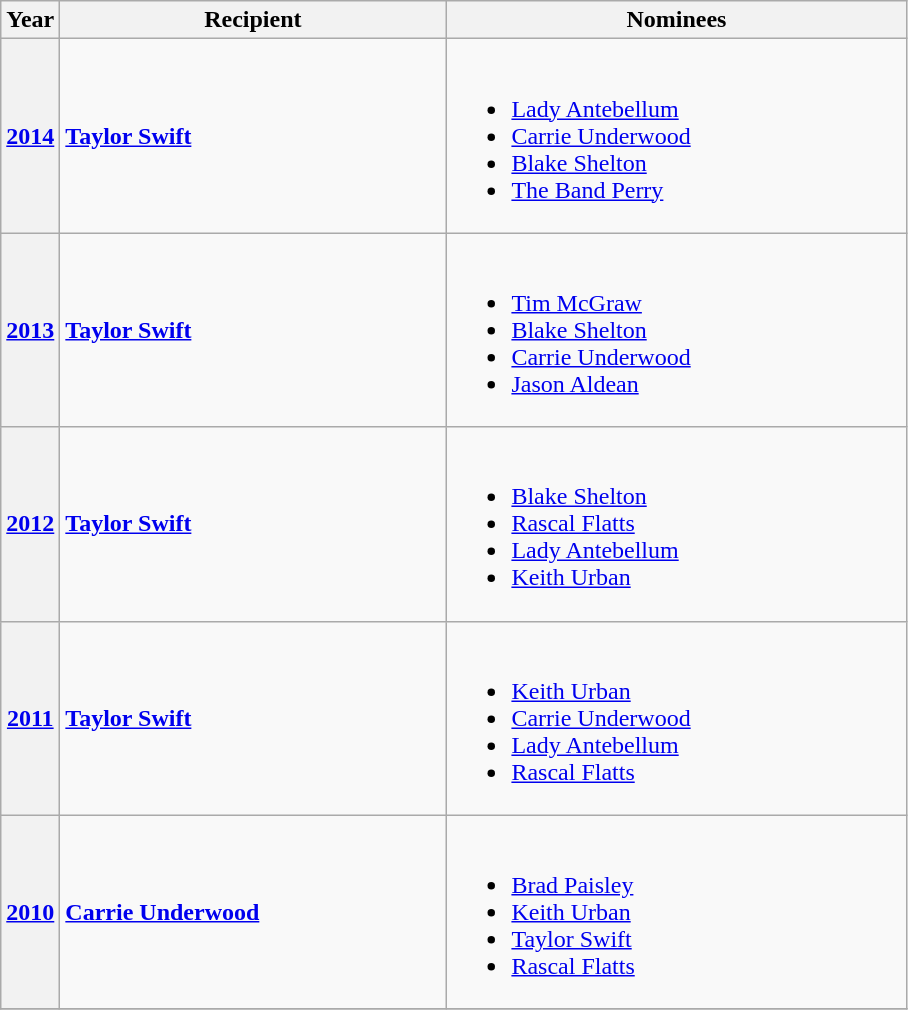<table class="wikitable sortable">
<tr>
<th bgcolor="#efefef">Year</th>
<th bgcolor="#efefef" width=250px>Recipient</th>
<th bgcolor="#efefef" width=300px class=unsortable>Nominees</th>
</tr>
<tr>
<th scope="row"><a href='#'>2014</a></th>
<td> <strong><a href='#'>Taylor Swift</a></strong></td>
<td><br><ul><li><a href='#'>Lady Antebellum</a></li><li><a href='#'>Carrie Underwood</a></li><li><a href='#'>Blake Shelton</a></li><li><a href='#'>The Band Perry</a></li></ul></td>
</tr>
<tr>
<th scope="row"><a href='#'>2013</a></th>
<td> <strong><a href='#'>Taylor Swift</a></strong></td>
<td><br><ul><li><a href='#'>Tim McGraw</a></li><li><a href='#'>Blake Shelton</a></li><li><a href='#'>Carrie Underwood</a></li><li><a href='#'>Jason Aldean</a></li></ul></td>
</tr>
<tr>
<th scope="row"><a href='#'>2012</a></th>
<td> <strong><a href='#'>Taylor Swift</a></strong></td>
<td><br><ul><li><a href='#'>Blake Shelton</a></li><li><a href='#'>Rascal Flatts</a></li><li><a href='#'>Lady Antebellum</a></li><li><a href='#'>Keith Urban</a></li></ul></td>
</tr>
<tr>
<th scope="row"><a href='#'>2011</a></th>
<td> <strong><a href='#'>Taylor Swift</a></strong></td>
<td><br><ul><li><a href='#'>Keith Urban</a></li><li><a href='#'>Carrie Underwood</a></li><li><a href='#'>Lady Antebellum</a></li><li><a href='#'>Rascal Flatts</a></li></ul></td>
</tr>
<tr>
<th scope="row"><a href='#'>2010</a></th>
<td> <strong><a href='#'>Carrie Underwood</a></strong></td>
<td><br><ul><li><a href='#'>Brad Paisley</a></li><li><a href='#'>Keith Urban</a></li><li><a href='#'>Taylor Swift</a></li><li><a href='#'>Rascal Flatts</a></li></ul></td>
</tr>
<tr>
</tr>
</table>
